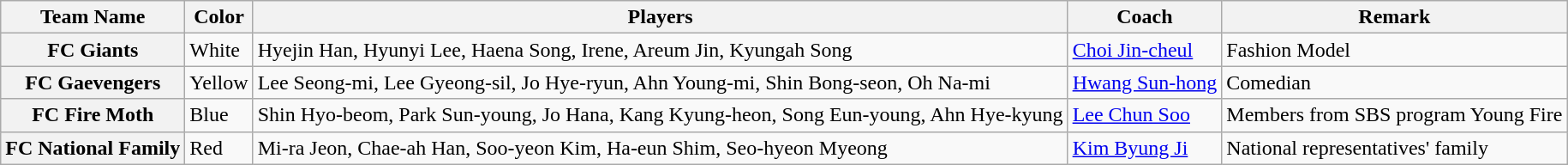<table class="wikitable">
<tr>
<th>Team Name</th>
<th>Color</th>
<th>Players</th>
<th>Coach</th>
<th>Remark</th>
</tr>
<tr>
<th style="text-align:center">FC Giants</th>
<td>White</td>
<td>Hyejin Han, Hyunyi Lee, Haena Song, Irene, Areum Jin, Kyungah Song</td>
<td><a href='#'>Choi Jin-cheul</a></td>
<td>Fashion Model</td>
</tr>
<tr>
<th style="text-align:center">FC Gaevengers</th>
<td>Yellow</td>
<td>Lee Seong-mi, Lee Gyeong-sil, Jo Hye-ryun, Ahn Young-mi, Shin Bong-seon, Oh Na-mi</td>
<td><a href='#'>Hwang Sun-hong</a></td>
<td>Comedian</td>
</tr>
<tr>
<th style="text-align:center">FC Fire Moth</th>
<td>Blue</td>
<td>Shin Hyo-beom, Park Sun-young, Jo Hana, Kang Kyung-heon, Song Eun-young, Ahn Hye-kyung</td>
<td><a href='#'>Lee Chun Soo</a></td>
<td>Members from SBS program Young Fire</td>
</tr>
<tr>
<th style="text-align:center">FC National Family</th>
<td>Red</td>
<td>Mi-ra Jeon, Chae-ah Han, Soo-yeon Kim, Ha-eun Shim, Seo-hyeon Myeong</td>
<td><a href='#'>Kim Byung Ji</a></td>
<td>National representatives' family</td>
</tr>
</table>
